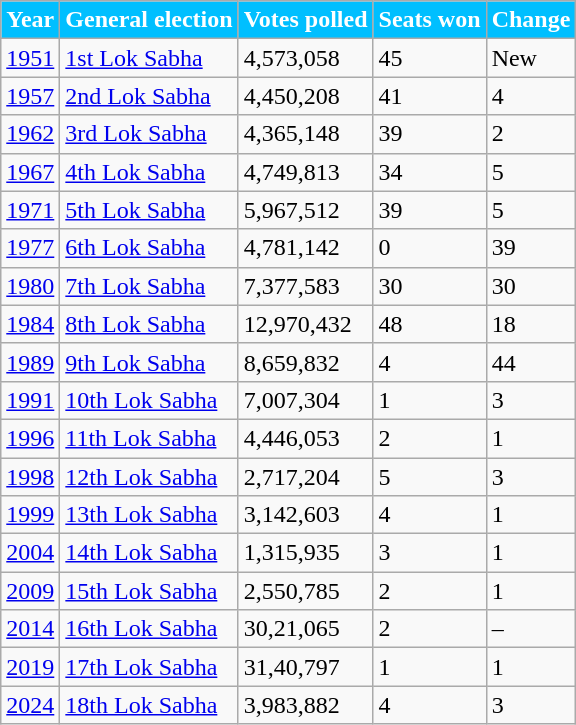<table class="wikitable">
<tr>
<th style="background-color:#00BFFF; color:white">Year</th>
<th style="background-color:#00BFFF; color:white">General election</th>
<th style="background-color:#00BFFF; color:white">Votes polled</th>
<th style="background-color:#00BFFF; color:white">Seats won</th>
<th style="background-color:#00BFFF; color:white">Change</th>
</tr>
<tr>
<td><a href='#'>1951</a></td>
<td><a href='#'>1st Lok Sabha</a></td>
<td>4,573,058</td>
<td>45</td>
<td>New</td>
</tr>
<tr>
<td><a href='#'>1957</a></td>
<td><a href='#'>2nd Lok Sabha</a></td>
<td>4,450,208</td>
<td>41</td>
<td>4</td>
</tr>
<tr>
<td><a href='#'>1962</a></td>
<td><a href='#'>3rd Lok Sabha</a></td>
<td>4,365,148</td>
<td>39</td>
<td>2</td>
</tr>
<tr>
<td><a href='#'>1967</a></td>
<td><a href='#'>4th Lok Sabha</a></td>
<td>4,749,813</td>
<td>34</td>
<td>5</td>
</tr>
<tr>
<td><a href='#'>1971</a></td>
<td><a href='#'>5th Lok Sabha</a></td>
<td>5,967,512</td>
<td>39</td>
<td>5</td>
</tr>
<tr>
<td><a href='#'>1977</a></td>
<td><a href='#'>6th Lok Sabha</a></td>
<td>4,781,142</td>
<td>0</td>
<td>39</td>
</tr>
<tr>
<td><a href='#'>1980</a></td>
<td><a href='#'>7th Lok Sabha</a></td>
<td>7,377,583</td>
<td>30</td>
<td>30</td>
</tr>
<tr>
<td><a href='#'>1984</a></td>
<td><a href='#'>8th Lok Sabha</a></td>
<td>12,970,432</td>
<td>48</td>
<td>18</td>
</tr>
<tr>
<td><a href='#'>1989</a></td>
<td><a href='#'>9th Lok Sabha</a></td>
<td>8,659,832</td>
<td>4</td>
<td>44</td>
</tr>
<tr>
<td><a href='#'>1991</a></td>
<td><a href='#'>10th Lok Sabha</a></td>
<td>7,007,304</td>
<td>1</td>
<td>3</td>
</tr>
<tr>
<td><a href='#'>1996</a></td>
<td><a href='#'>11th Lok Sabha</a></td>
<td>4,446,053</td>
<td>2</td>
<td>1</td>
</tr>
<tr>
<td><a href='#'>1998</a></td>
<td><a href='#'>12th Lok Sabha</a></td>
<td>2,717,204</td>
<td>5</td>
<td>3</td>
</tr>
<tr>
<td><a href='#'>1999</a></td>
<td><a href='#'>13th Lok Sabha</a></td>
<td>3,142,603</td>
<td>4</td>
<td>1</td>
</tr>
<tr>
<td><a href='#'>2004</a></td>
<td><a href='#'>14th Lok Sabha</a></td>
<td>1,315,935</td>
<td>3</td>
<td>1</td>
</tr>
<tr>
<td><a href='#'>2009</a></td>
<td><a href='#'>15th Lok Sabha</a></td>
<td>2,550,785</td>
<td>2</td>
<td>1</td>
</tr>
<tr>
<td><a href='#'>2014</a></td>
<td><a href='#'>16th Lok Sabha</a></td>
<td>30,21,065</td>
<td>2</td>
<td>–</td>
</tr>
<tr>
<td><a href='#'>2019</a></td>
<td><a href='#'>17th Lok Sabha</a></td>
<td>31,40,797</td>
<td>1</td>
<td>1</td>
</tr>
<tr>
<td><a href='#'>2024</a></td>
<td><a href='#'>18th Lok Sabha</a></td>
<td>3,983,882</td>
<td>4</td>
<td>3</td>
</tr>
</table>
